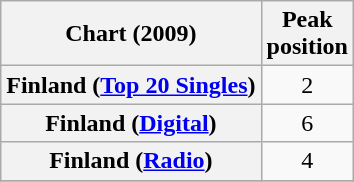<table class="wikitable sortable plainrowheaders">
<tr>
<th>Chart (2009)</th>
<th>Peak<br>position</th>
</tr>
<tr>
<th scope="row">Finland (<a href='#'>Top 20 Singles</a>)</th>
<td style="text-align:center;">2</td>
</tr>
<tr>
<th scope="row">Finland (<a href='#'>Digital</a>)</th>
<td style="text-align:center;">6</td>
</tr>
<tr>
<th scope="row">Finland (<a href='#'>Radio</a>)</th>
<td style="text-align:center;">4</td>
</tr>
<tr>
</tr>
</table>
